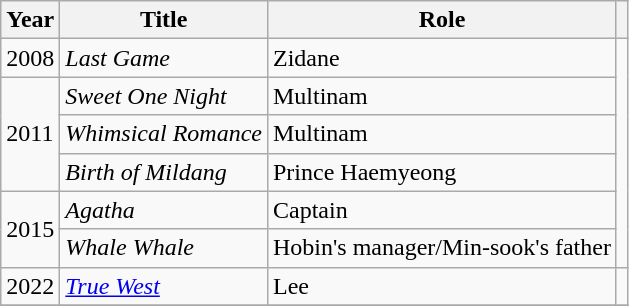<table class="wikitable sortable">
<tr>
<th>Year</th>
<th>Title</th>
<th>Role</th>
<th class="unsortable"></th>
</tr>
<tr>
<td>2008</td>
<td><em>Last Game</em></td>
<td>Zidane</td>
<td rowspan=6></td>
</tr>
<tr>
<td rowspan="3">2011</td>
<td><em>Sweet One Night</em></td>
<td>Multinam</td>
</tr>
<tr>
<td><em>Whimsical Romance</em></td>
<td>Multinam</td>
</tr>
<tr>
<td><em>Birth of Mildang</em></td>
<td>Prince Haemyeong</td>
</tr>
<tr>
<td rowspan="2">2015</td>
<td><em>Agatha</em></td>
<td>Captain</td>
</tr>
<tr>
<td><em>Whale Whale</em></td>
<td>Hobin's manager/Min-sook's father</td>
</tr>
<tr>
<td>2022</td>
<td><em><a href='#'>True West</a></em></td>
<td>Lee</td>
<td></td>
</tr>
<tr>
</tr>
</table>
